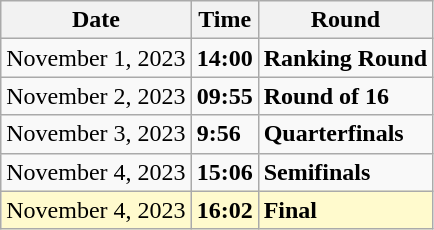<table class="wikitable">
<tr>
<th>Date</th>
<th>Time</th>
<th>Round</th>
</tr>
<tr>
<td>November 1, 2023</td>
<td><strong>14:00</strong></td>
<td><strong>Ranking Round</strong></td>
</tr>
<tr>
<td>November 2, 2023</td>
<td><strong>09:55</strong></td>
<td><strong>Round of 16</strong></td>
</tr>
<tr>
<td>November 3, 2023</td>
<td><strong>9:56</strong></td>
<td><strong>Quarterfinals</strong></td>
</tr>
<tr>
<td>November 4, 2023</td>
<td><strong>15:06</strong></td>
<td><strong>Semifinals</strong></td>
</tr>
<tr style=background:lemonchiffon>
<td>November 4, 2023</td>
<td><strong>16:02</strong></td>
<td><strong>Final</strong></td>
</tr>
</table>
